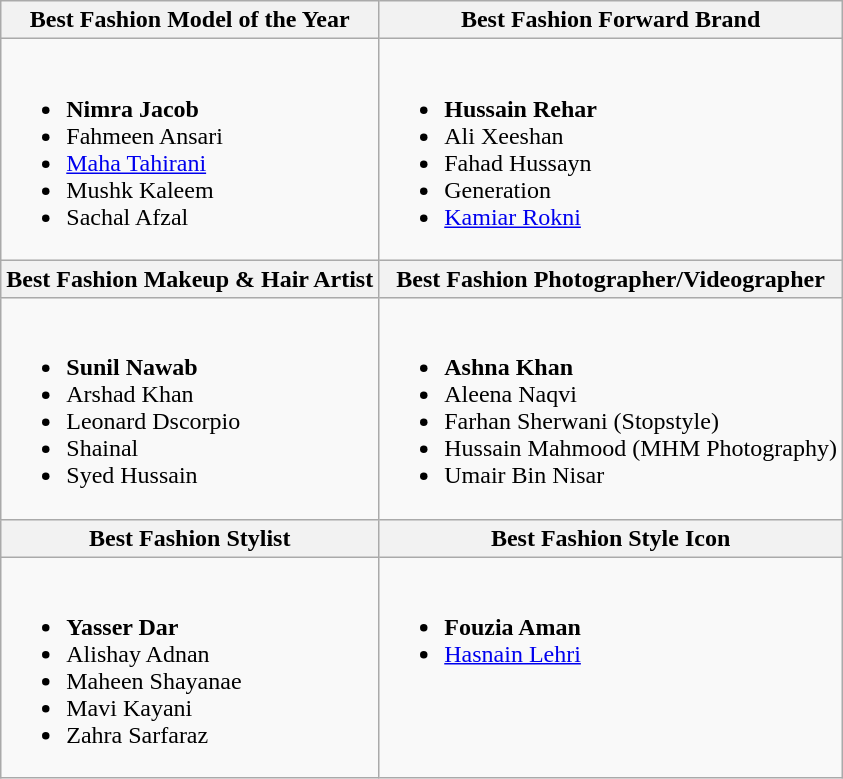<table class=wikitable style="width=100%">
<tr>
<th style="width=50%">Best Fashion Model of the Year</th>
<th style="width=50%">Best Fashion Forward Brand</th>
</tr>
<tr>
<td valign="top"><br><ul><li><strong>Nimra Jacob</strong></li><li>Fahmeen Ansari</li><li><a href='#'>Maha Tahirani</a></li><li>Mushk Kaleem</li><li>Sachal Afzal</li></ul></td>
<td valign="top"><br><ul><li><strong>Hussain Rehar</strong></li><li>Ali Xeeshan</li><li>Fahad Hussayn</li><li>Generation</li><li><a href='#'>Kamiar Rokni</a></li></ul></td>
</tr>
<tr>
<th style="width=50%">Best Fashion Makeup & Hair Artist</th>
<th style="width=50%">Best Fashion Photographer/Videographer</th>
</tr>
<tr>
<td valign="top"><br><ul><li><strong>Sunil Nawab</strong></li><li>Arshad Khan</li><li>Leonard Dscorpio</li><li>Shainal</li><li>Syed Hussain</li></ul></td>
<td valign="top"><br><ul><li><strong>Ashna Khan</strong></li><li>Aleena Naqvi</li><li>Farhan Sherwani (Stopstyle)</li><li>Hussain Mahmood (MHM Photography)</li><li>Umair Bin Nisar</li></ul></td>
</tr>
<tr>
<th style="width=50%">Best Fashion Stylist</th>
<th style="width=50%">Best Fashion Style Icon</th>
</tr>
<tr>
<td valign="top"><br><ul><li><strong>Yasser Dar</strong></li><li>Alishay Adnan</li><li>Maheen Shayanae</li><li>Mavi Kayani</li><li>Zahra Sarfaraz</li></ul></td>
<td valign="top"><br><ul><li><strong>Fouzia Aman</strong></li><li><a href='#'>Hasnain Lehri</a></li></ul></td>
</tr>
</table>
